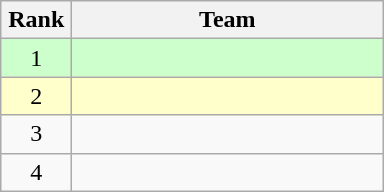<table class="wikitable" style="text-align: center;">
<tr>
<th width=40>Rank</th>
<th width=200>Team</th>
</tr>
<tr bgcolor=#ccffcc>
<td>1</td>
<td align=left></td>
</tr>
<tr bgcolor=#ffffcc>
<td>2</td>
<td align=left></td>
</tr>
<tr>
<td>3</td>
<td align=left></td>
</tr>
<tr>
<td>4</td>
<td align=left></td>
</tr>
</table>
